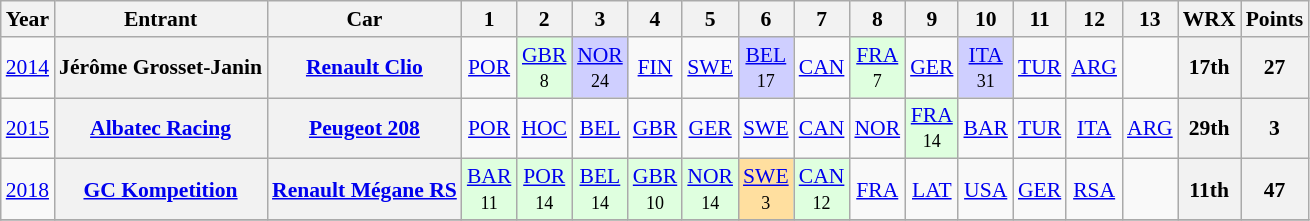<table class="wikitable" border="1" style="text-align:center; font-size:90%;">
<tr valign="top">
<th>Year</th>
<th>Entrant</th>
<th>Car</th>
<th>1</th>
<th>2</th>
<th>3</th>
<th>4</th>
<th>5</th>
<th>6</th>
<th>7</th>
<th>8</th>
<th>9</th>
<th>10</th>
<th>11</th>
<th>12</th>
<th>13</th>
<th>WRX</th>
<th>Points</th>
</tr>
<tr>
<td><a href='#'>2014</a></td>
<th>Jérôme Grosset-Janin</th>
<th><a href='#'>Renault Clio</a></th>
<td><a href='#'>POR</a><br></td>
<td style="background:#DFFFDF;"><a href='#'>GBR</a><br><small>8</small></td>
<td style="background:#CFCFFF;"><a href='#'>NOR</a><br><small>24</small></td>
<td><a href='#'>FIN</a><br></td>
<td><a href='#'>SWE</a><br></td>
<td style="background:#CFCFFF;"><a href='#'>BEL</a><br><small>17</small></td>
<td><a href='#'>CAN</a><br></td>
<td style="background:#DFFFDF;"><a href='#'>FRA</a><br><small>7</small></td>
<td><a href='#'>GER</a><br></td>
<td style="background:#CFCFFF;"><a href='#'>ITA</a><br><small>31</small></td>
<td><a href='#'>TUR</a><br></td>
<td><a href='#'>ARG</a><br></td>
<td></td>
<th>17th</th>
<th>27</th>
</tr>
<tr>
<td><a href='#'>2015</a></td>
<th><a href='#'>Albatec Racing</a></th>
<th><a href='#'>Peugeot 208</a></th>
<td><a href='#'>POR</a><br></td>
<td><a href='#'>HOC</a><br></td>
<td><a href='#'>BEL</a><br></td>
<td><a href='#'>GBR</a><br></td>
<td><a href='#'>GER</a><br></td>
<td><a href='#'>SWE</a><br></td>
<td><a href='#'>CAN</a><br></td>
<td><a href='#'>NOR</a><br></td>
<td style="background:#DFFFDF;"><a href='#'>FRA</a><br><small>14</small></td>
<td><a href='#'>BAR</a><br></td>
<td><a href='#'>TUR</a><br></td>
<td><a href='#'>ITA</a><br></td>
<td><a href='#'>ARG</a><br></td>
<th>29th</th>
<th>3</th>
</tr>
<tr>
<td><a href='#'>2018</a></td>
<th><a href='#'>GC Kompetition</a></th>
<th><a href='#'>Renault Mégane RS</a></th>
<td style="background:#DFFFDF;"><a href='#'>BAR</a><br><small>11</small></td>
<td style="background:#DFFFDF;"><a href='#'>POR</a><br><small>14</small></td>
<td style="background:#DFFFDF;"><a href='#'>BEL</a><br><small>14</small></td>
<td style="background:#DFFFDF;"><a href='#'>GBR</a><br><small>10</small></td>
<td style="background:#DFFFDF;"><a href='#'>NOR</a><br><small>14</small></td>
<td style="background:#FFDF9F;"><a href='#'>SWE</a><br><small>3</small></td>
<td style="background:#DFFFDF;"><a href='#'>CAN</a><br><small>12</small></td>
<td><a href='#'>FRA</a><br><small></small></td>
<td><a href='#'>LAT</a><br><small></small></td>
<td><a href='#'>USA</a><br><small></small></td>
<td><a href='#'>GER</a><br><small></small></td>
<td><a href='#'>RSA</a><br><small></small></td>
<td></td>
<th>11th</th>
<th>47</th>
</tr>
<tr>
</tr>
</table>
